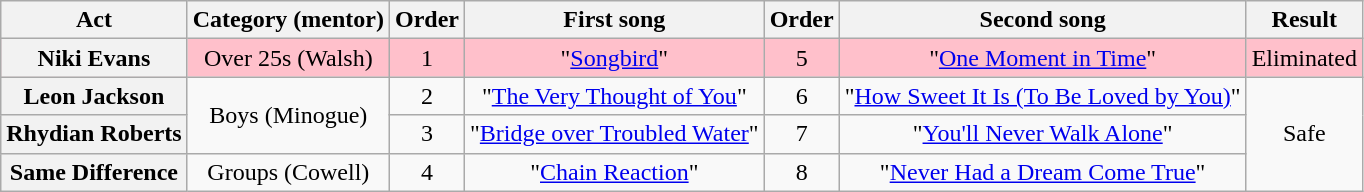<table class="wikitable plainrowheaders" style="text-align:center;">
<tr>
<th scope="col">Act</th>
<th scope="col">Category (mentor)</th>
<th scope="col">Order</th>
<th scope="col">First song</th>
<th scope="col">Order</th>
<th scope="col">Second song</th>
<th scope="col">Result</th>
</tr>
<tr style="background: pink">
<th scope="row">Niki Evans</th>
<td>Over 25s (Walsh)</td>
<td>1</td>
<td>"<a href='#'>Songbird</a>"</td>
<td>5</td>
<td>"<a href='#'>One Moment in Time</a>"</td>
<td>Eliminated</td>
</tr>
<tr>
<th scope="row">Leon Jackson</th>
<td rowspan=2>Boys (Minogue)</td>
<td>2</td>
<td>"<a href='#'>The Very Thought of You</a>"</td>
<td>6</td>
<td>"<a href='#'>How Sweet It Is (To Be Loved by You)</a>"</td>
<td rowspan=3>Safe</td>
</tr>
<tr>
<th scope="row">Rhydian Roberts</th>
<td>3</td>
<td>"<a href='#'>Bridge over Troubled Water</a>"</td>
<td>7</td>
<td>"<a href='#'>You'll Never Walk Alone</a>"</td>
</tr>
<tr>
<th scope="row">Same Difference</th>
<td>Groups (Cowell)</td>
<td>4</td>
<td>"<a href='#'>Chain Reaction</a>"</td>
<td>8</td>
<td>"<a href='#'>Never Had a Dream Come True</a>"</td>
</tr>
</table>
